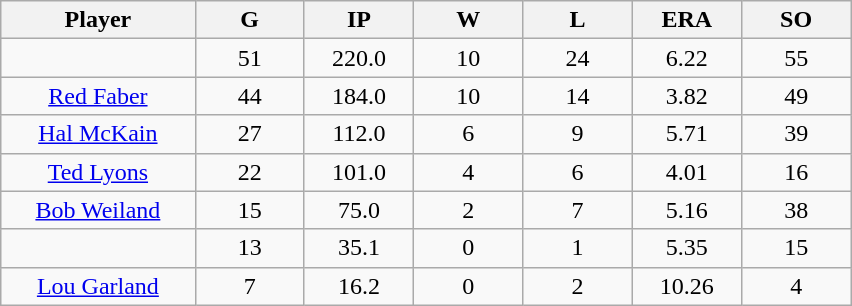<table class="wikitable sortable">
<tr>
<th bgcolor="#DDDDFF" width="16%">Player</th>
<th bgcolor="#DDDDFF" width="9%">G</th>
<th bgcolor="#DDDDFF" width="9%">IP</th>
<th bgcolor="#DDDDFF" width="9%">W</th>
<th bgcolor="#DDDDFF" width="9%">L</th>
<th bgcolor="#DDDDFF" width="9%">ERA</th>
<th bgcolor="#DDDDFF" width="9%">SO</th>
</tr>
<tr align="center">
<td></td>
<td>51</td>
<td>220.0</td>
<td>10</td>
<td>24</td>
<td>6.22</td>
<td>55</td>
</tr>
<tr align="center">
<td><a href='#'>Red Faber</a></td>
<td>44</td>
<td>184.0</td>
<td>10</td>
<td>14</td>
<td>3.82</td>
<td>49</td>
</tr>
<tr align=center>
<td><a href='#'>Hal McKain</a></td>
<td>27</td>
<td>112.0</td>
<td>6</td>
<td>9</td>
<td>5.71</td>
<td>39</td>
</tr>
<tr align=center>
<td><a href='#'>Ted Lyons</a></td>
<td>22</td>
<td>101.0</td>
<td>4</td>
<td>6</td>
<td>4.01</td>
<td>16</td>
</tr>
<tr align=center>
<td><a href='#'>Bob Weiland</a></td>
<td>15</td>
<td>75.0</td>
<td>2</td>
<td>7</td>
<td>5.16</td>
<td>38</td>
</tr>
<tr align=center>
<td></td>
<td>13</td>
<td>35.1</td>
<td>0</td>
<td>1</td>
<td>5.35</td>
<td>15</td>
</tr>
<tr align="center">
<td><a href='#'>Lou Garland</a></td>
<td>7</td>
<td>16.2</td>
<td>0</td>
<td>2</td>
<td>10.26</td>
<td>4</td>
</tr>
</table>
